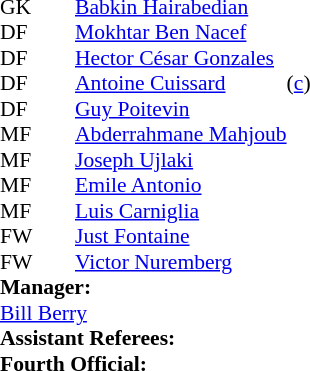<table style=font-size:90% cellspacing=0 cellpadding=0>
<tr>
<td colspan=4></td>
</tr>
<tr>
<th width=25></th>
<th width=25></th>
</tr>
<tr>
<td>GK</td>
<td><strong> </strong></td>
<td> <a href='#'>Babkin Hairabedian</a></td>
</tr>
<tr>
<td>DF</td>
<td><strong> </strong></td>
<td> <a href='#'>Mokhtar Ben Nacef</a></td>
</tr>
<tr>
<td>DF</td>
<td><strong> </strong></td>
<td> <a href='#'>Hector César Gonzales</a></td>
</tr>
<tr>
<td>DF</td>
<td><strong> </strong></td>
<td> <a href='#'>Antoine Cuissard</a></td>
<td>(<a href='#'>c</a>)</td>
</tr>
<tr>
<td>DF</td>
<td><strong> </strong></td>
<td> <a href='#'>Guy Poitevin</a></td>
</tr>
<tr>
<td>MF</td>
<td><strong> </strong></td>
<td> <a href='#'>Abderrahmane Mahjoub</a></td>
</tr>
<tr>
<td>MF</td>
<td><strong> </strong></td>
<td> <a href='#'>Joseph Ujlaki</a></td>
</tr>
<tr>
<td>MF</td>
<td><strong> </strong></td>
<td> <a href='#'>Emile Antonio</a></td>
</tr>
<tr>
<td>MF</td>
<td><strong> </strong></td>
<td> <a href='#'>Luis Carniglia</a></td>
</tr>
<tr>
<td>FW</td>
<td><strong> </strong></td>
<td> <a href='#'>Just Fontaine</a></td>
</tr>
<tr>
<td>FW</td>
<td><strong> </strong></td>
<td> <a href='#'>Victor Nuremberg</a></td>
</tr>
<tr>
<td colspan=3><strong>Manager:</strong></td>
</tr>
<tr>
<td colspan=4> <a href='#'>Bill Berry</a><br><strong>Assistant Referees:</strong><br>
<strong>Fourth Official:</strong><br></td>
</tr>
</table>
